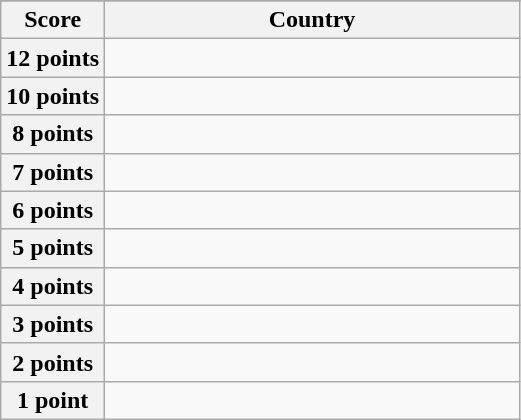<table class="wikitable">
<tr>
</tr>
<tr>
<th scope="col" width="20%">Score</th>
<th scope="col">Country</th>
</tr>
<tr>
<th scope="row">12 points</th>
<td></td>
</tr>
<tr>
<th scope="row">10 points</th>
<td></td>
</tr>
<tr>
<th scope="row">8 points</th>
<td></td>
</tr>
<tr>
<th scope="row">7 points</th>
<td></td>
</tr>
<tr>
<th scope="row">6 points</th>
<td></td>
</tr>
<tr>
<th scope="row">5 points</th>
<td></td>
</tr>
<tr>
<th scope="row">4 points</th>
<td></td>
</tr>
<tr>
<th scope="row">3 points</th>
<td></td>
</tr>
<tr>
<th scope="row">2 points</th>
<td></td>
</tr>
<tr>
<th scope="row">1 point</th>
<td></td>
</tr>
</table>
